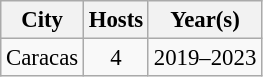<table class="wikitable sortable" style="font-size: 95%;">
<tr>
<th>City</th>
<th>Hosts</th>
<th>Year(s)</th>
</tr>
<tr>
<td>Caracas</td>
<td align="center">4</td>
<td>2019–2023</td>
</tr>
</table>
